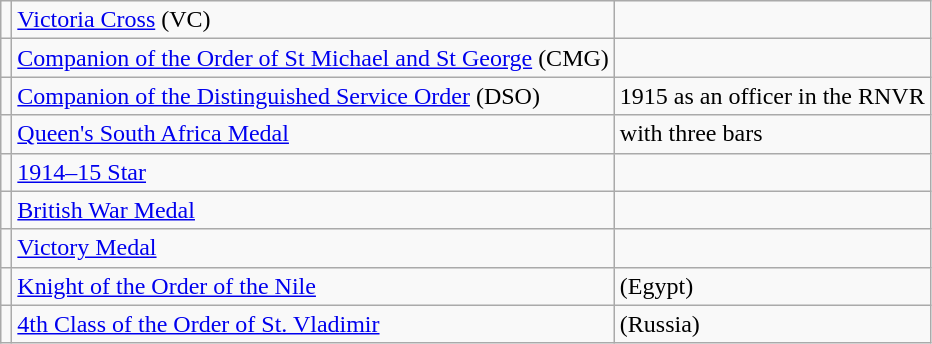<table class="wikitable">
<tr>
<td></td>
<td><a href='#'>Victoria Cross</a> (VC)</td>
<td></td>
</tr>
<tr>
<td></td>
<td><a href='#'>Companion of the Order of St Michael and St George</a> (CMG)</td>
<td></td>
</tr>
<tr>
<td></td>
<td><a href='#'>Companion of the Distinguished Service Order</a> (DSO)</td>
<td>1915 as an officer in the RNVR</td>
</tr>
<tr>
<td></td>
<td><a href='#'>Queen's South Africa Medal</a></td>
<td>with three bars</td>
</tr>
<tr>
<td></td>
<td><a href='#'>1914–15 Star</a></td>
<td></td>
</tr>
<tr>
<td></td>
<td><a href='#'>British War Medal</a></td>
<td></td>
</tr>
<tr>
<td></td>
<td><a href='#'>Victory Medal</a></td>
<td></td>
</tr>
<tr>
<td></td>
<td><a href='#'>Knight of the Order of the Nile</a></td>
<td>(Egypt)</td>
</tr>
<tr>
<td></td>
<td><a href='#'>4th Class of the Order of St. Vladimir</a></td>
<td>(Russia)</td>
</tr>
</table>
